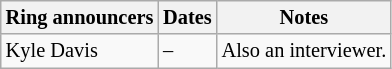<table class="sortable wikitable" style="font-size:85%; text-align:left;">
<tr>
<th>Ring announcers</th>
<th>Dates</th>
<th>Notes</th>
</tr>
<tr>
<td>Kyle Davis</td>
<td> – </td>
<td>Also an interviewer.</td>
</tr>
</table>
